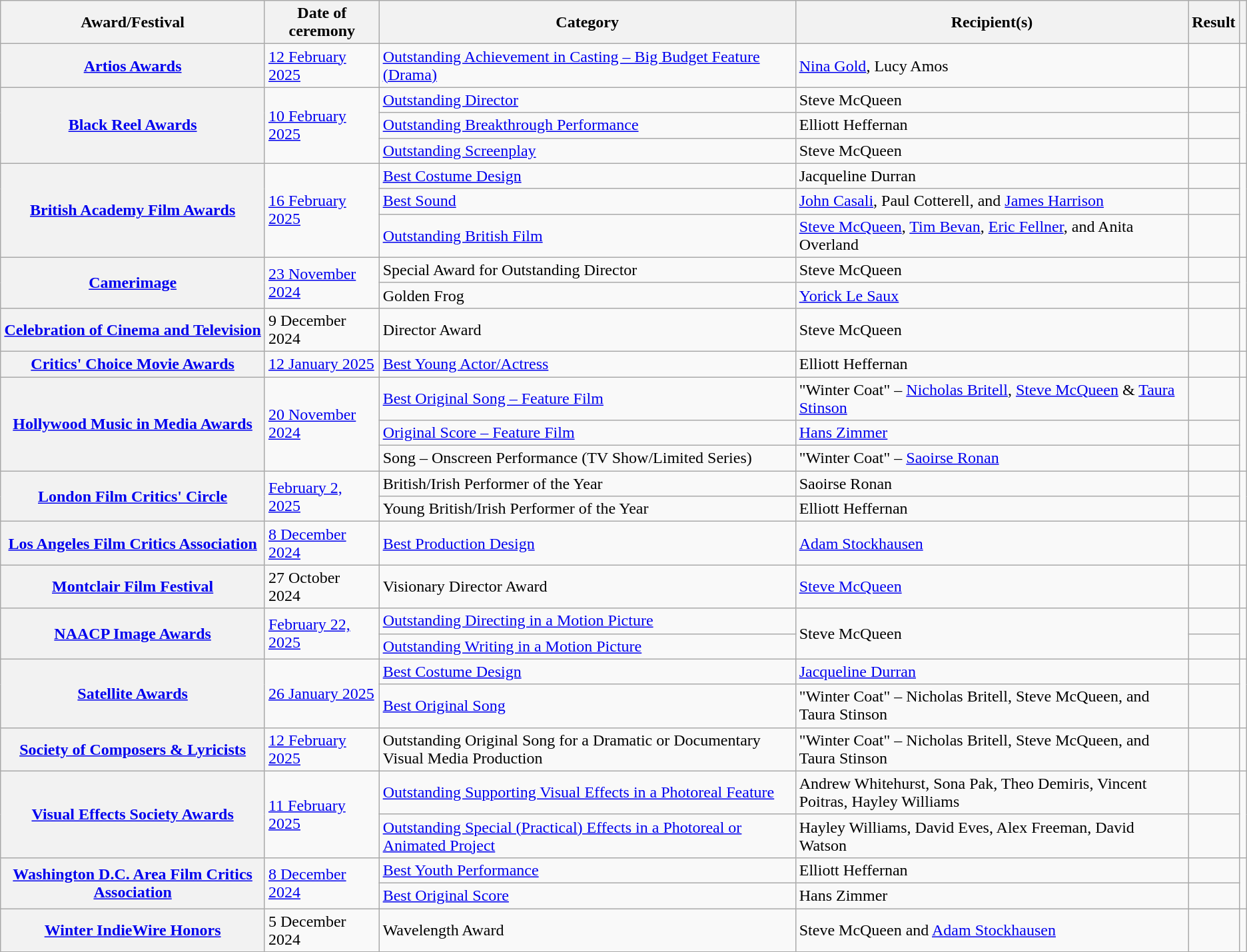<table class="wikitable sortable plainrowheaders">
<tr>
<th scope="col">Award/Festival</th>
<th scope="col">Date of ceremony</th>
<th scope="col">Category</th>
<th scope="col">Recipient(s)</th>
<th>Result</th>
<th scope="col" class="unsortable"></th>
</tr>
<tr>
<th scope="row"><a href='#'>Artios Awards</a></th>
<td><a href='#'>12 February 2025</a></td>
<td><a href='#'>Outstanding Achievement in Casting – Big Budget Feature (Drama)</a></td>
<td><a href='#'>Nina Gold</a>, Lucy Amos</td>
<td></td>
<td align="center"></td>
</tr>
<tr>
<th rowspan="3" scope="row"><a href='#'>Black Reel Awards</a></th>
<td rowspan="3"><a href='#'>10 February 2025</a></td>
<td><a href='#'>Outstanding Director</a></td>
<td>Steve McQueen</td>
<td></td>
<td rowspan="3" align="center"></td>
</tr>
<tr>
<td><a href='#'>Outstanding Breakthrough Performance</a></td>
<td>Elliott Heffernan</td>
<td></td>
</tr>
<tr>
<td><a href='#'>Outstanding Screenplay</a></td>
<td>Steve McQueen</td>
<td></td>
</tr>
<tr>
<th rowspan="3" scope="row"><a href='#'>British Academy Film Awards</a></th>
<td rowspan="3"><a href='#'>16 February 2025</a></td>
<td><a href='#'>Best Costume Design</a></td>
<td>Jacqueline Durran</td>
<td></td>
<td rowspan="3" align="center"></td>
</tr>
<tr>
<td><a href='#'>Best Sound</a></td>
<td><a href='#'>John Casali</a>, Paul Cotterell, and <a href='#'>James Harrison</a></td>
<td></td>
</tr>
<tr>
<td><a href='#'>Outstanding British Film</a></td>
<td><a href='#'>Steve McQueen</a>, <a href='#'>Tim Bevan</a>, <a href='#'>Eric Fellner</a>, and Anita Overland</td>
<td></td>
</tr>
<tr>
<th rowspan="2" scope="row"><a href='#'>Camerimage</a></th>
<td rowspan="2"><a href='#'>23 November 2024</a></td>
<td>Special Award for Outstanding Director</td>
<td>Steve McQueen</td>
<td></td>
<td align="center" rowspan="2"></td>
</tr>
<tr>
<td>Golden Frog</td>
<td><a href='#'>Yorick Le Saux</a></td>
<td></td>
</tr>
<tr>
<th scope="row"><a href='#'>Celebration of Cinema and Television</a></th>
<td>9 December 2024</td>
<td>Director Award</td>
<td>Steve McQueen</td>
<td></td>
<td align="center"></td>
</tr>
<tr>
<th scope="row" rowspan="1"><a href='#'>Critics' Choice Movie Awards</a></th>
<td rowspan="1"><a href='#'>12 January 2025</a></td>
<td><a href='#'>Best Young Actor/Actress</a></td>
<td>Elliott Heffernan</td>
<td></td>
<td rowspan="1" align="center"></td>
</tr>
<tr>
<th rowspan="3" scope="row"><a href='#'>Hollywood Music in Media Awards</a></th>
<td rowspan="3"><a href='#'>20 November 2024</a></td>
<td><a href='#'>Best Original Song – Feature Film</a></td>
<td>"Winter Coat" – <a href='#'>Nicholas Britell</a>, <a href='#'>Steve McQueen</a> & <a href='#'>Taura Stinson</a></td>
<td></td>
<td align="center" rowspan="3"></td>
</tr>
<tr>
<td><a href='#'>Original Score – Feature Film</a></td>
<td><a href='#'>Hans Zimmer</a></td>
<td></td>
</tr>
<tr>
<td>Song – Onscreen Performance (TV Show/Limited Series)</td>
<td>"Winter Coat" – <a href='#'>Saoirse Ronan</a></td>
<td></td>
</tr>
<tr>
<th rowspan="2" scope="row"><a href='#'>London Film Critics' Circle</a></th>
<td rowspan="2"><a href='#'>February 2, 2025</a></td>
<td>British/Irish Performer of the Year</td>
<td>Saoirse Ronan</td>
<td></td>
<td rowspan="2" align="center"></td>
</tr>
<tr>
<td>Young British/Irish Performer of the Year</td>
<td>Elliott Heffernan</td>
<td></td>
</tr>
<tr>
<th scope="row"><a href='#'>Los Angeles Film Critics Association</a></th>
<td><a href='#'>8 December 2024</a></td>
<td><a href='#'>Best Production Design</a></td>
<td><a href='#'>Adam Stockhausen</a></td>
<td></td>
<td rowspan="1"></td>
</tr>
<tr>
<th scope="row"><a href='#'>Montclair Film Festival</a></th>
<td>27 October 2024</td>
<td>Visionary Director Award</td>
<td><a href='#'>Steve McQueen</a></td>
<td></td>
<td align="center"></td>
</tr>
<tr>
<th rowspan="2" scope="row"><a href='#'>NAACP Image Awards</a></th>
<td rowspan="2"><a href='#'>February 22, 2025</a></td>
<td><a href='#'>Outstanding Directing in a Motion Picture</a></td>
<td rowspan="2">Steve McQueen</td>
<td></td>
<td rowspan="2" align="center"></td>
</tr>
<tr>
<td><a href='#'>Outstanding Writing in a Motion Picture</a></td>
<td></td>
</tr>
<tr>
<th rowspan="2" scope="row"><a href='#'>Satellite Awards</a></th>
<td rowspan="2"><a href='#'>26 January 2025</a></td>
<td><a href='#'>Best Costume Design</a></td>
<td><a href='#'>Jacqueline Durran</a></td>
<td></td>
<td rowspan="2" align="center"></td>
</tr>
<tr>
<td><a href='#'>Best Original Song</a></td>
<td>"Winter Coat" – Nicholas Britell, Steve McQueen, and Taura Stinson</td>
<td></td>
</tr>
<tr>
<th scope="row"><a href='#'>Society of Composers & Lyricists</a></th>
<td><a href='#'>12 February 2025</a></td>
<td>Outstanding Original Song for a Dramatic or Documentary Visual Media Production</td>
<td>"Winter Coat" – Nicholas Britell, Steve McQueen, and Taura Stinson</td>
<td></td>
<td align="center"></td>
</tr>
<tr>
<th scope=row rowspan="2"><a href='#'>Visual Effects Society Awards</a></th>
<td rowspan="2"><a href='#'>11 February 2025</a></td>
<td><a href='#'>Outstanding Supporting Visual Effects in a Photoreal Feature</a></td>
<td>Andrew Whitehurst, Sona Pak, Theo Demiris, Vincent Poitras, Hayley Williams</td>
<td></td>
<td align="center" rowspan="2"></td>
</tr>
<tr>
<td><a href='#'>Outstanding Special (Practical) Effects in a Photoreal or Animated Project</a></td>
<td>Hayley Williams, David Eves, Alex Freeman, David Watson</td>
<td></td>
</tr>
<tr>
<th scope="row" rowspan="2"><a href='#'>Washington D.C. Area Film Critics Association</a></th>
<td rowspan="2"><a href='#'>8 December 2024</a></td>
<td><a href='#'>Best Youth Performance</a></td>
<td>Elliott Heffernan</td>
<td></td>
<td rowspan="2" align="center"></td>
</tr>
<tr>
<td><a href='#'>Best Original Score</a></td>
<td>Hans Zimmer</td>
<td></td>
</tr>
<tr>
<th scope="row"><a href='#'>Winter IndieWire Honors</a></th>
<td>5 December 2024</td>
<td>Wavelength Award</td>
<td>Steve McQueen and <a href='#'>Adam Stockhausen</a></td>
<td></td>
<td align="center"></td>
</tr>
<tr>
</tr>
</table>
